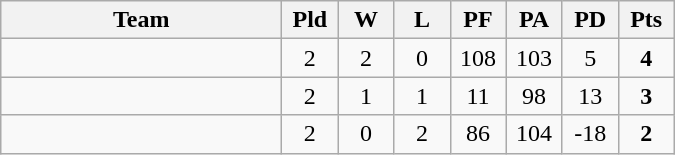<table class=wikitable style="text-align:center">
<tr>
<th width=180>Team</th>
<th width=30>Pld</th>
<th width=30>W</th>
<th width=30>L</th>
<th width=30>PF</th>
<th width=30>PA</th>
<th width=30>PD</th>
<th width=30>Pts</th>
</tr>
<tr>
<td align="left"></td>
<td>2</td>
<td>2</td>
<td>0</td>
<td>108</td>
<td>103</td>
<td>5</td>
<td><strong>4</strong></td>
</tr>
<tr>
<td align="left"></td>
<td>2</td>
<td>1</td>
<td>1</td>
<td>11</td>
<td>98</td>
<td>13</td>
<td><strong>3</strong></td>
</tr>
<tr>
<td align="left"></td>
<td>2</td>
<td>0</td>
<td>2</td>
<td>86</td>
<td>104</td>
<td>-18</td>
<td><strong>2</strong></td>
</tr>
</table>
